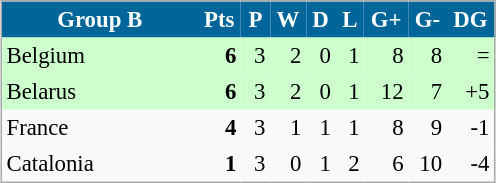<table align=center cellpadding="3" cellspacing="0" style="background: #f9f9f9; border: 1px #aaa solid; border-collapse: collapse; font-size: 95%;" width=330>
<tr bgcolor=#006699 style="color:white;">
<th width=34%>Group B</th>
<th width=5%>Pts</th>
<th width=5%>P</th>
<th width=5%>W</th>
<th width=5%>D</th>
<th width=5%>L</th>
<th width=5%>G+</th>
<th width=5%>G-</th>
<th width=5%>DG</th>
</tr>
<tr align=right bgcolor=#ccffcc>
<td align=left> Belgium</td>
<td><strong>6</strong></td>
<td>3</td>
<td>2</td>
<td>0</td>
<td>1</td>
<td>8</td>
<td>8</td>
<td>=</td>
</tr>
<tr align=right bgcolor=#ccffcc>
<td align=left> Belarus</td>
<td><strong>6</strong></td>
<td>3</td>
<td>2</td>
<td>0</td>
<td>1</td>
<td>12</td>
<td>7</td>
<td>+5</td>
</tr>
<tr align=right>
<td align=left> France</td>
<td><strong>4</strong></td>
<td>3</td>
<td>1</td>
<td>1</td>
<td>1</td>
<td>8</td>
<td>9</td>
<td>-1</td>
</tr>
<tr align=right>
<td align=left> Catalonia</td>
<td><strong>1</strong></td>
<td>3</td>
<td>0</td>
<td>1</td>
<td>2</td>
<td>6</td>
<td>10</td>
<td>-4</td>
</tr>
</table>
